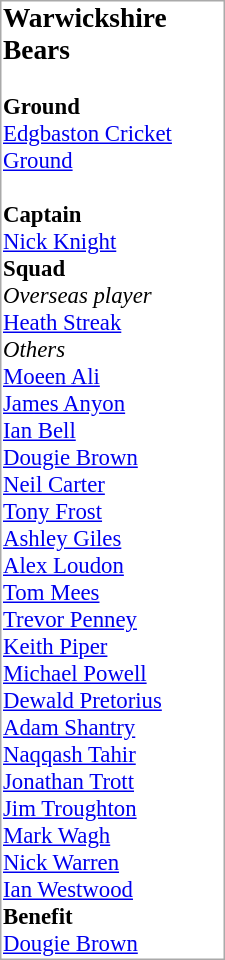<table border=1 align=right cellpadding=1 cellspacing=0 width=150 style="margin: 0 0 1em 1em; background: #ffffff; border: 1px #aaa solid; border-collapse: collapse; font-size: 95%;">
<tr>
<td><big ><strong>Warwickshire Bears</strong></big ><br><br><strong>Ground</strong><br>
<a href='#'>Edgbaston Cricket Ground</a><br>
<strong></strong><br>
<strong>Captain</strong><br>
 <a href='#'>Nick Knight</a><br>
<strong>Squad</strong><br>
<em>Overseas player</em><br>
 <a href='#'>Heath Streak</a><br>
<em>Others</em><br>
 <a href='#'>Moeen Ali</a><br>
 <a href='#'>James Anyon</a><br>
 <a href='#'>Ian Bell</a><br>
 <a href='#'>Dougie Brown</a><br>
 <a href='#'>Neil Carter</a><br>
 <a href='#'>Tony Frost</a><br>
 <a href='#'>Ashley Giles</a><br>
 <a href='#'>Alex Loudon</a><br>
 <a href='#'>Tom Mees</a><br>
 <a href='#'>Trevor Penney</a><br>
 <a href='#'>Keith Piper</a><br>
 <a href='#'>Michael Powell</a><br>
 <a href='#'>Dewald Pretorius</a><br>
 <a href='#'>Adam Shantry</a><br>
 <a href='#'>Naqqash Tahir</a><br>
 <a href='#'>Jonathan Trott</a><br>
 <a href='#'>Jim Troughton</a><br>
 <a href='#'>Mark Wagh</a><br>
 <a href='#'>Nick Warren</a><br>
 <a href='#'>Ian Westwood</a><br>
<strong>Benefit</strong><br>
 <a href='#'>Dougie Brown</a></td>
</tr>
</table>
